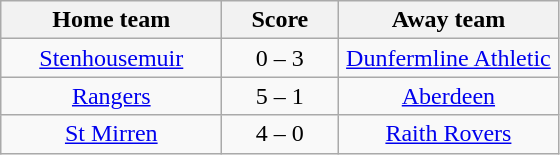<table class="wikitable" style="text-align: center">
<tr>
<th width=140>Home team</th>
<th width=70>Score</th>
<th width=140>Away team</th>
</tr>
<tr>
<td><a href='#'>Stenhousemuir</a></td>
<td>0 – 3</td>
<td><a href='#'>Dunfermline Athletic</a></td>
</tr>
<tr>
<td><a href='#'>Rangers</a></td>
<td>5 – 1</td>
<td><a href='#'>Aberdeen</a></td>
</tr>
<tr>
<td><a href='#'>St Mirren</a></td>
<td>4 – 0</td>
<td><a href='#'>Raith Rovers</a></td>
</tr>
</table>
